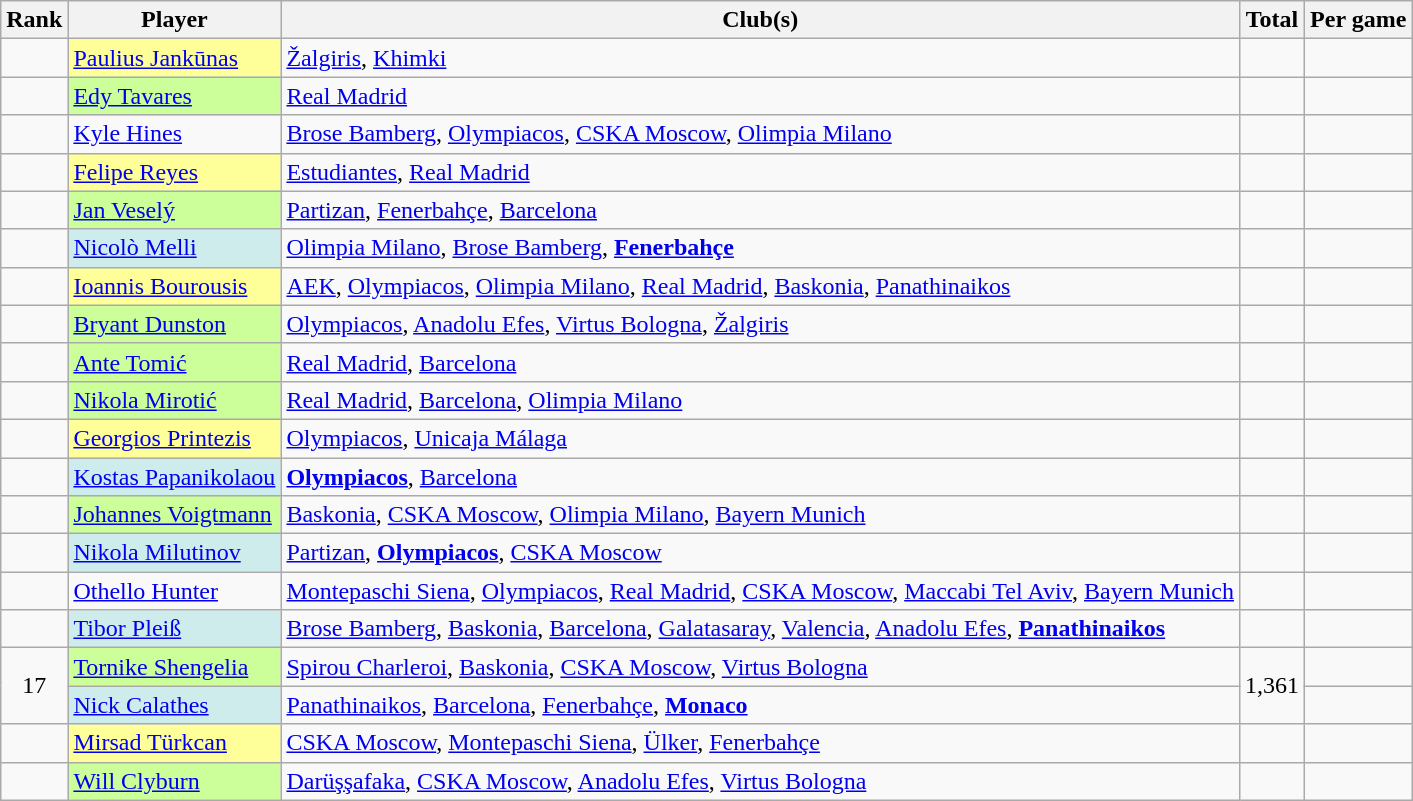<table class="wikitable sortable">
<tr>
<th>Rank</th>
<th>Player</th>
<th>Club(s)</th>
<th>Total</th>
<th>Per game</th>
</tr>
<tr>
<td></td>
<td bgcolor="#FFFF99"> <a href='#'>Paulius Jankūnas</a></td>
<td><a href='#'>Žalgiris</a>, <a href='#'>Khimki</a></td>
<td></td>
<td></td>
</tr>
<tr>
<td></td>
<td bgcolor="#CCFF99"> <a href='#'>Edy Tavares</a></td>
<td><a href='#'>Real Madrid</a></td>
<td></td>
<td style="text-align:center;"></td>
</tr>
<tr>
<td></td>
<td> <a href='#'>Kyle Hines</a></td>
<td><a href='#'>Brose Bamberg</a>, <a href='#'>Olympiacos</a>, <a href='#'>CSKA Moscow</a>, <a href='#'>Olimpia Milano</a></td>
<td></td>
<td></td>
</tr>
<tr>
<td></td>
<td bgcolor="#FFFF99"> <a href='#'>Felipe Reyes</a></td>
<td><a href='#'>Estudiantes</a>, <a href='#'>Real Madrid</a></td>
<td></td>
<td></td>
</tr>
<tr>
<td></td>
<td bgcolor="#CCFF99"> <a href='#'>Jan Veselý</a></td>
<td><a href='#'>Partizan</a>, <a href='#'>Fenerbahçe</a>, <a href='#'>Barcelona</a></td>
<td></td>
<td style="text-align:center;"></td>
</tr>
<tr>
<td></td>
<td bgcolor="#CFECEC"> <a href='#'>Nicolò Melli</a></td>
<td><a href='#'>Olimpia Milano</a>, <a href='#'>Brose Bamberg</a>, <strong><a href='#'>Fenerbahçe</a></strong></td>
<td></td>
<td style="text-align:center;"></td>
</tr>
<tr>
<td></td>
<td bgcolor="#FFFF99"> <a href='#'>Ioannis Bourousis</a></td>
<td><a href='#'>AEK</a>, <a href='#'>Olympiacos</a>, <a href='#'>Olimpia Milano</a>, <a href='#'>Real Madrid</a>, <a href='#'>Baskonia</a>, <a href='#'>Panathinaikos</a></td>
<td></td>
<td></td>
</tr>
<tr>
<td></td>
<td bgcolor="#CCFF99">  <a href='#'>Bryant Dunston</a></td>
<td><a href='#'>Olympiacos</a>, <a href='#'>Anadolu Efes</a>, <a href='#'>Virtus Bologna</a>, <a href='#'>Žalgiris</a></td>
<td></td>
<td style="text-align:center;"></td>
</tr>
<tr>
<td></td>
<td bgcolor="#CCFF99"> <a href='#'>Ante Tomić</a></td>
<td><a href='#'>Real Madrid</a>, <a href='#'>Barcelona</a></td>
<td></td>
<td></td>
</tr>
<tr>
<td></td>
<td bgcolor="#CCFF99">  <a href='#'>Nikola Mirotić</a></td>
<td><a href='#'>Real Madrid</a>, <a href='#'>Barcelona</a>, <a href='#'>Olimpia Milano</a></td>
<td></td>
<td style="text-align:center;"></td>
</tr>
<tr>
<td></td>
<td bgcolor="#FFFF99"> <a href='#'>Georgios Printezis</a></td>
<td><a href='#'>Olympiacos</a>, <a href='#'>Unicaja Málaga</a></td>
<td></td>
<td></td>
</tr>
<tr>
<td></td>
<td bgcolor="#CFECEC"> <a href='#'>Kostas Papanikolaou</a></td>
<td><strong><a href='#'>Olympiacos</a></strong>, <a href='#'>Barcelona</a></td>
<td></td>
<td style="text-align:center;"></td>
</tr>
<tr>
<td></td>
<td bgcolor="#CCFF99"> <a href='#'>Johannes Voigtmann</a></td>
<td><a href='#'>Baskonia</a>, <a href='#'>CSKA Moscow</a>, <a href='#'>Olimpia Milano</a>, <a href='#'>Bayern Munich</a></td>
<td></td>
<td style="text-align:center;"></td>
</tr>
<tr>
<td></td>
<td bgcolor="#CFECEC"> <a href='#'>Nikola Milutinov</a></td>
<td><a href='#'>Partizan</a>, <strong><a href='#'>Olympiacos</a></strong>, <a href='#'>CSKA Moscow</a></td>
<td></td>
<td style="text-align:center;"></td>
</tr>
<tr>
<td></td>
<td>  <a href='#'>Othello Hunter</a></td>
<td><a href='#'>Montepaschi Siena</a>, <a href='#'>Olympiacos</a>, <a href='#'>Real Madrid</a>, <a href='#'>CSKA Moscow</a>, <a href='#'>Maccabi Tel Aviv</a>, <a href='#'>Bayern Munich</a></td>
<td></td>
<td></td>
</tr>
<tr>
<td></td>
<td bgcolor="#CFECEC"> <a href='#'>Tibor Pleiß</a></td>
<td><a href='#'>Brose Bamberg</a>, <a href='#'>Baskonia</a>, <a href='#'>Barcelona</a>, <a href='#'>Galatasaray</a>, <a href='#'>Valencia</a>, <a href='#'>Anadolu Efes</a>, <strong><a href='#'>Panathinaikos</a></strong></td>
<td></td>
<td style="text-align:center;"></td>
</tr>
<tr>
<td rowspan=2 style="text-align:center;">17</td>
<td bgcolor="#CCFF99"> <a href='#'>Tornike Shengelia</a></td>
<td><a href='#'>Spirou Charleroi</a>, <a href='#'>Baskonia</a>, <a href='#'>CSKA Moscow</a>, <a href='#'>Virtus Bologna</a></td>
<td rowspan=2 style="text-align:center;">1,361</td>
<td style="text-align:center;"></td>
</tr>
<tr>
<td bgcolor="#CFECEC">  <a href='#'>Nick Calathes</a></td>
<td><a href='#'>Panathinaikos</a>, <a href='#'>Barcelona</a>, <a href='#'>Fenerbahçe</a>, <strong><a href='#'>Monaco</a></strong></td>
<td style="text-align:center;"></td>
</tr>
<tr>
<td></td>
<td bgcolor="#FFFF99"> <a href='#'>Mirsad Türkcan</a></td>
<td><a href='#'>CSKA Moscow</a>, <a href='#'>Montepaschi Siena</a>, <a href='#'>Ülker</a>, <a href='#'>Fenerbahçe</a></td>
<td></td>
<td></td>
</tr>
<tr>
<td></td>
<td bgcolor="#CCFF99"> <a href='#'>Will Clyburn</a></td>
<td><a href='#'>Darüşşafaka</a>, <a href='#'>CSKA Moscow</a>, <a href='#'>Anadolu Efes</a>, <a href='#'>Virtus Bologna</a></td>
<td></td>
<td style="text-align:center;"></td>
</tr>
</table>
